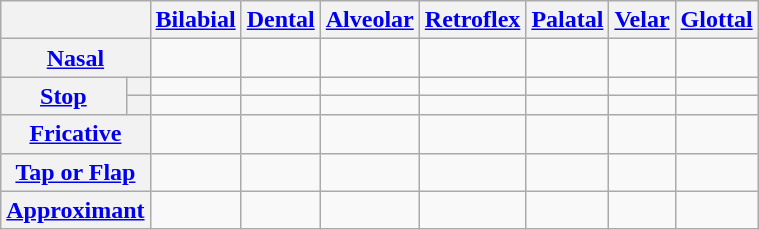<table class="wikitable" style="text-align: center">
<tr>
<th colspan="2"></th>
<th><a href='#'>Bilabial</a></th>
<th><a href='#'>Dental</a></th>
<th><a href='#'>Alveolar</a></th>
<th><a href='#'>Retroflex</a></th>
<th><a href='#'>Palatal</a></th>
<th><a href='#'>Velar</a></th>
<th><a href='#'>Glottal</a></th>
</tr>
<tr>
<th colspan="2"><a href='#'>Nasal</a></th>
<td></td>
<td></td>
<td></td>
<td></td>
<td></td>
<td></td>
<td></td>
</tr>
<tr>
<th rowspan="2"><a href='#'>Stop</a></th>
<th></th>
<td></td>
<td></td>
<td></td>
<td></td>
<td></td>
<td></td>
<td></td>
</tr>
<tr>
<th></th>
<td></td>
<td></td>
<td></td>
<td></td>
<td></td>
<td></td>
<td></td>
</tr>
<tr>
<th colspan="2"><a href='#'>Fricative</a></th>
<td></td>
<td></td>
<td></td>
<td></td>
<td></td>
<td></td>
<td></td>
</tr>
<tr>
<th colspan="2"><a href='#'>Tap or Flap</a></th>
<td></td>
<td></td>
<td></td>
<td></td>
<td></td>
<td></td>
<td></td>
</tr>
<tr>
<th colspan="2"><a href='#'>Approximant</a></th>
<td></td>
<td></td>
<td></td>
<td></td>
<td></td>
<td></td>
<td></td>
</tr>
</table>
